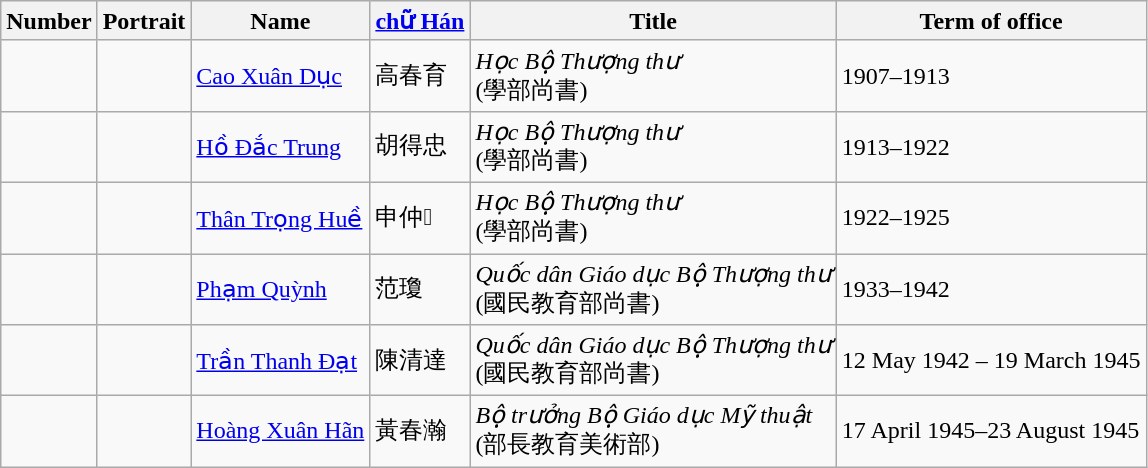<table class="wikitable">
<tr>
<th>Number</th>
<th>Portrait</th>
<th>Name</th>
<th><a href='#'>chữ Hán</a></th>
<th>Title</th>
<th>Term of office</th>
</tr>
<tr>
<td></td>
<td></td>
<td><a href='#'>Cao Xuân Dục</a></td>
<td>高春育</td>
<td><em>Học Bộ Thượng thư</em><br>(學部尚書)</td>
<td>1907–1913</td>
</tr>
<tr>
<td></td>
<td></td>
<td><a href='#'>Hồ Đắc Trung</a></td>
<td>胡得忠</td>
<td><em>Học Bộ Thượng thư</em><br>(學部尚書)</td>
<td>1913–1922</td>
</tr>
<tr>
<td></td>
<td></td>
<td><a href='#'>Thân Trọng Huề</a></td>
<td>申仲𢤮</td>
<td><em>Học Bộ Thượng thư</em><br>(學部尚書)</td>
<td>1922–1925</td>
</tr>
<tr>
<td></td>
<td></td>
<td><a href='#'>Phạm Quỳnh</a></td>
<td>范瓊</td>
<td><em>Quốc dân Giáo dục Bộ Thượng thư</em><br>(國民教育部尚書)</td>
<td>1933–1942</td>
</tr>
<tr>
<td></td>
<td></td>
<td><a href='#'>Trần Thanh Đạt</a></td>
<td>陳清達</td>
<td><em>Quốc dân Giáo dục Bộ Thượng thư</em><br>(國民教育部尚書)</td>
<td>12 May 1942 – 19 March 1945</td>
</tr>
<tr>
<td></td>
<td></td>
<td><a href='#'>Hoàng Xuân Hãn</a></td>
<td>黃春瀚</td>
<td><em>Bộ trưởng Bộ Giáo dục Mỹ thuật</em><br>(部長教育美術部)</td>
<td>17 April 1945–23 August 1945</td>
</tr>
</table>
